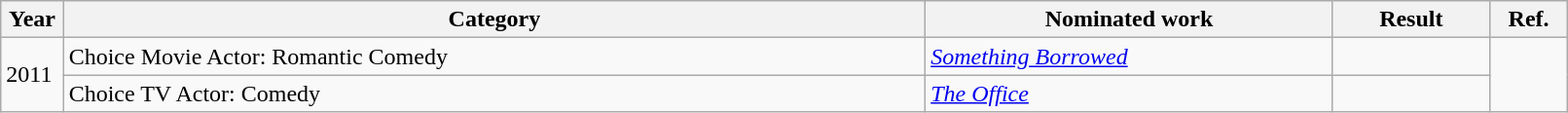<table class="wikitable" style="width:85%;">
<tr>
<th style="width:4%;">Year</th>
<th style="width:55%;">Category</th>
<th style="width:26%;">Nominated work</th>
<th style="width:10%;">Result</th>
<th width=5%>Ref.</th>
</tr>
<tr>
<td rowspan=2>2011</td>
<td>Choice Movie Actor: Romantic Comedy</td>
<td><a href='#'><em>Something Borrowed</em></a></td>
<td></td>
<td rowspan=2 align="center"></td>
</tr>
<tr>
<td>Choice TV Actor: Comedy</td>
<td><em><a href='#'>The Office</a></em></td>
<td></td>
</tr>
</table>
